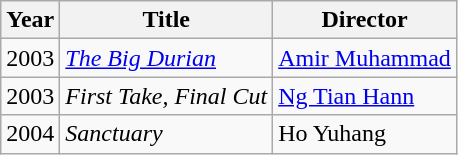<table class="wikitable">
<tr>
<th>Year</th>
<th>Title</th>
<th>Director</th>
</tr>
<tr>
<td>2003</td>
<td><em><a href='#'>The Big Durian</a></em></td>
<td><a href='#'>Amir Muhammad</a></td>
</tr>
<tr>
<td>2003</td>
<td><em>First Take, Final Cut</em></td>
<td><a href='#'>Ng Tian Hann</a></td>
</tr>
<tr>
<td>2004</td>
<td><em>Sanctuary</em></td>
<td>Ho Yuhang</td>
</tr>
</table>
